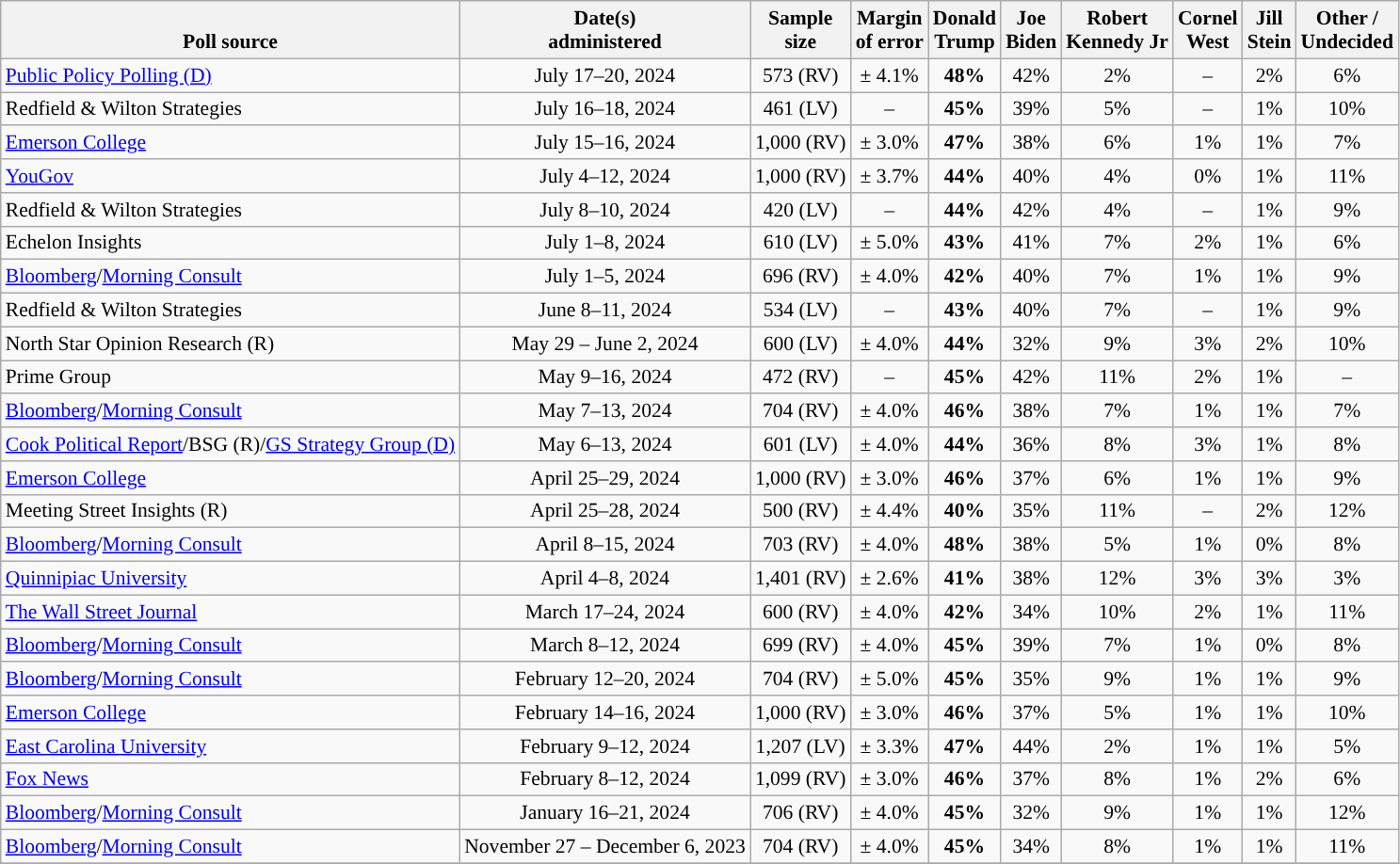<table class="wikitable sortable mw-datatable" style="font-size:90%;text-align:center;line-height:17px">
<tr valign=bottom>
<th>Poll source</th>
<th>Date(s)<br>administered</th>
<th>Sample<br>size</th>
<th>Margin<br>of error</th>
<th class="unsortable">Donald<br>Trump<br></th>
<th class="unsortable">Joe<br>Biden<br></th>
<th class="unsortable">Robert<br>Kennedy Jr<br></th>
<th class="unsortable">Cornel<br>West<br></th>
<th class="unsortable">Jill<br>Stein<br></th>
<th class="unsortable">Other /<br>Undecided</th>
</tr>
<tr>
<td style="text-align:left;"><a href='#'>Public Policy Polling (D)</a></td>
<td data-sort-value="2024-07-21">July 17–20, 2024</td>
<td>573 (RV)</td>
<td>± 4.1%</td>
<td style="background-color:"><strong>48%</strong></td>
<td>42%</td>
<td>2%</td>
<td>–</td>
<td>2%</td>
<td>6%</td>
</tr>
<tr>
<td style="text-align:left;">Redfield & Wilton Strategies</td>
<td data-sort-value="2024-07-18">July 16–18, 2024</td>
<td>461 (LV)</td>
<td>–</td>
<td style="background-color:"><strong>45%</strong></td>
<td>39%</td>
<td>5%</td>
<td>–</td>
<td>1%</td>
<td>10%</td>
</tr>
<tr>
<td style="text-align:left;"><a href='#'>Emerson College</a></td>
<td data-sort-value="2024-07-18">July 15–16, 2024</td>
<td>1,000 (RV)</td>
<td>± 3.0%</td>
<td style="background-color:"><strong>47%</strong></td>
<td>38%</td>
<td>6%</td>
<td>1%</td>
<td>1%</td>
<td>7%</td>
</tr>
<tr>
<td style="text-align:left;"><a href='#'>YouGov</a></td>
<td data-sort-value="2024-07-15">July 4–12, 2024</td>
<td>1,000 (RV)</td>
<td>± 3.7%</td>
<td style="background-color:"><strong>44%</strong></td>
<td>40%</td>
<td>4%</td>
<td>0%</td>
<td>1%</td>
<td>11%</td>
</tr>
<tr>
<td style="text-align:left;">Redfield & Wilton Strategies</td>
<td data-sort-value="2024-07-10">July 8–10, 2024</td>
<td>420 (LV)</td>
<td>–</td>
<td style="background-color:"><strong>44%</strong></td>
<td>42%</td>
<td>4%</td>
<td>–</td>
<td>1%</td>
<td>9%</td>
</tr>
<tr>
<td style="text-align:left;">Echelon Insights</td>
<td data-sort-value="2024-07-08">July 1–8, 2024</td>
<td>610 (LV)</td>
<td>± 5.0%</td>
<td style="background-color:"><strong>43%</strong></td>
<td>41%</td>
<td>7%</td>
<td>2%</td>
<td>1%</td>
<td>6%</td>
</tr>
<tr>
<td style="text-align:left;"><a href='#'>Bloomberg</a>/<a href='#'>Morning Consult</a></td>
<td data-sort-value="2024-07-06">July 1–5, 2024</td>
<td>696 (RV)</td>
<td>± 4.0%</td>
<td style="background-color:"><strong>42%</strong></td>
<td>40%</td>
<td>7%</td>
<td>1%</td>
<td>1%</td>
<td>9%</td>
</tr>
<tr>
<td style="text-align:left;">Redfield & Wilton Strategies</td>
<td data-sort-value="2024-07-10">June 8–11, 2024</td>
<td>534 (LV)</td>
<td>–</td>
<td style="background-color:"><strong>43%</strong></td>
<td>40%</td>
<td>7%</td>
<td>–</td>
<td>1%</td>
<td>9%</td>
</tr>
<tr>
<td style="text-align:left;">North Star Opinion Research (R)</td>
<td data-sort-value="2024-06-03">May 29 – June 2, 2024</td>
<td>600 (LV)</td>
<td>± 4.0%</td>
<td style="background-color:"><strong>44%</strong></td>
<td>32%</td>
<td>9%</td>
<td>3%</td>
<td>2%</td>
<td>10%</td>
</tr>
<tr>
<td style="text-align:left;">Prime Group</td>
<td data-sort-value="2024-05-22">May 9–16, 2024</td>
<td>472 (RV)</td>
<td>–</td>
<td style="background-color:"><strong>45%</strong></td>
<td>42%</td>
<td>11%</td>
<td>2%</td>
<td>1%</td>
<td>–</td>
</tr>
<tr>
<td style="text-align:left;"><a href='#'>Bloomberg</a>/<a href='#'>Morning Consult</a></td>
<td data-sort-value="2024-05-22">May 7–13, 2024</td>
<td>704 (RV)</td>
<td>± 4.0%</td>
<td style="background-color:"><strong>46%</strong></td>
<td>38%</td>
<td>7%</td>
<td>1%</td>
<td>1%</td>
<td>7%</td>
</tr>
<tr>
<td style="text-align:left;"><a href='#'>Cook Political Report</a>/BSG (R)/<a href='#'>GS Strategy Group (D)</a></td>
<td data-sort-value="2024-05-23">May 6–13, 2024</td>
<td>601 (LV)</td>
<td>± 4.0%</td>
<td style="background-color:"><strong>44%</strong></td>
<td>36%</td>
<td>8%</td>
<td>3%</td>
<td>1%</td>
<td>8%</td>
</tr>
<tr>
<td style="text-align:left;"><a href='#'>Emerson College</a></td>
<td data-sort-value="2024-04-30">April 25–29, 2024</td>
<td>1,000 (RV)</td>
<td>± 3.0%</td>
<td style="background-color:"><strong>46%</strong></td>
<td>37%</td>
<td>6%</td>
<td>1%</td>
<td>1%</td>
<td>9%</td>
</tr>
<tr>
<td style="text-align:left;">Meeting Street Insights (R)</td>
<td data-sort-value="2024-05-29">April 25–28, 2024</td>
<td>500 (RV)</td>
<td>± 4.4%</td>
<td style="background-color:"><strong>40%</strong></td>
<td>35%</td>
<td>11%</td>
<td>–</td>
<td>2%</td>
<td>12%</td>
</tr>
<tr>
<td style="text-align:left;"><a href='#'>Bloomberg</a>/<a href='#'>Morning Consult</a></td>
<td data-sort-value="2024-04-24">April 8–15, 2024</td>
<td>703 (RV)</td>
<td>± 4.0%</td>
<td style="background-color:"><strong>48%</strong></td>
<td>38%</td>
<td>5%</td>
<td>1%</td>
<td>0%</td>
<td>8%</td>
</tr>
<tr>
<td style="text-align:left;"><a href='#'>Quinnipiac University</a></td>
<td data-sort-value="2024-04-10">April 4–8, 2024</td>
<td>1,401 (RV)</td>
<td>± 2.6%</td>
<td style="background-color:"><strong>41%</strong></td>
<td>38%</td>
<td>12%</td>
<td>3%</td>
<td>3%</td>
<td>3%</td>
</tr>
<tr>
<td style="text-align:left;"><a href='#'>The Wall Street Journal</a></td>
<td data-sort-value="2024-04-02">March 17–24, 2024</td>
<td>600 (RV)</td>
<td>± 4.0%</td>
<td style="background-color:"><strong>42%</strong></td>
<td>34%</td>
<td>10%</td>
<td>2%</td>
<td>1%</td>
<td>11%</td>
</tr>
<tr>
<td style="text-align:left;"><a href='#'>Bloomberg</a>/<a href='#'>Morning Consult</a></td>
<td data-sort-value="2024-03-26">March 8–12, 2024</td>
<td>699 (RV)</td>
<td>± 4.0%</td>
<td style="background-color:"><strong>45%</strong></td>
<td>39%</td>
<td>7%</td>
<td>1%</td>
<td>0%</td>
<td>8%</td>
</tr>
<tr>
<td style="text-align:left;"><a href='#'>Bloomberg</a>/<a href='#'>Morning Consult</a></td>
<td data-sort-value="2024-02-29">February 12–20, 2024</td>
<td>704 (RV)</td>
<td>± 5.0%</td>
<td style="background-color:"><strong>45%</strong></td>
<td>35%</td>
<td>9%</td>
<td>1%</td>
<td>1%</td>
<td>9%</td>
</tr>
<tr>
<td style="text-align:left;"><a href='#'>Emerson College</a></td>
<td data-sort-value="2024-02-21">February 14–16, 2024</td>
<td>1,000 (RV)</td>
<td>± 3.0%</td>
<td style="background-color:"><strong>46%</strong></td>
<td>37%</td>
<td>5%</td>
<td>1%</td>
<td>1%</td>
<td>10%</td>
</tr>
<tr>
<td style="text-align:left;"><a href='#'>East Carolina University</a></td>
<td data-sort-value="2024-02-16">February 9–12, 2024</td>
<td>1,207 (LV)</td>
<td>± 3.3%</td>
<td style="background-color:"><strong>47%</strong></td>
<td>44%</td>
<td>2%</td>
<td>1%</td>
<td>1%</td>
<td>5%</td>
</tr>
<tr>
<td style="text-align:left;"><a href='#'>Fox News</a></td>
<td data-sort-value="2024-02-14">February 8–12, 2024</td>
<td>1,099 (RV)</td>
<td>± 3.0%</td>
<td style="background-color:"><strong>46%</strong></td>
<td>37%</td>
<td>8%</td>
<td>1%</td>
<td>2%</td>
<td>6%</td>
</tr>
<tr>
<td style="text-align:left;"><a href='#'>Bloomberg</a>/<a href='#'>Morning Consult</a></td>
<td data-sort-value="2024-01-31">January 16–21, 2024</td>
<td>706 (RV)</td>
<td>± 4.0%</td>
<td style="background-color:"><strong>45%</strong></td>
<td>32%</td>
<td>9%</td>
<td>1%</td>
<td>1%</td>
<td>12%</td>
</tr>
<tr>
<td style="text-align:left;"><a href='#'>Bloomberg</a>/<a href='#'>Morning Consult</a></td>
<td data-sort-value="2023-12-14">November 27 – December 6, 2023</td>
<td>704 (RV)</td>
<td>± 4.0%</td>
<td style="background-color:"><strong>45%</strong></td>
<td>34%</td>
<td>8%</td>
<td>1%</td>
<td>1%</td>
<td>11%</td>
</tr>
<tr>
</tr>
</table>
